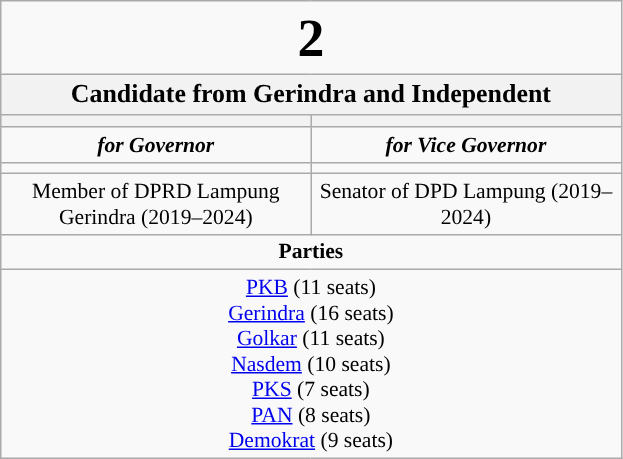<table class="wikitable" style="font-size:90%; text-align:center;">
<tr>
<td colspan=2><big><big><big><big><big><strong>2</strong></big></big></big></big></big></td>
</tr>
<tr>
<th colspan=2><strong><big>Candidate from Gerindra and Independent</big></strong></th>
</tr>
<tr>
<th style="width:3em; font-size:135%; background:#"><a href='#'></a></th>
<th style="width:3em; font-size:135%; background:#"></th>
</tr>
<tr style="color:#000; font-size:100%; background:#">
<td style="width:3em; width:200px;"><strong><em>for Governor</em></strong></td>
<td style="width:3em; width:200px;"><strong><em>for Vice Governor</em></strong></td>
</tr>
<tr>
<td></td>
<td></td>
</tr>
<tr>
<td>Member of DPRD Lampung Gerindra (2019–2024)</td>
<td>Senator of DPD Lampung (2019–2024)</td>
</tr>
<tr>
<td colspan=2 style="background:#"><strong>Parties</strong></td>
</tr>
<tr>
<td colspan=2> <a href='#'>PKB</a> (11 seats)<br><a href='#'>Gerindra</a> (16 seats)<br><a href='#'>Golkar</a> (11 seats)<br><a href='#'>Nasdem</a> (10 seats)<br><a href='#'>PKS</a> (7 seats)<br><a href='#'>PAN</a> (8 seats)<br><a href='#'>Demokrat</a> (9 seats)</td>
</tr>
</table>
